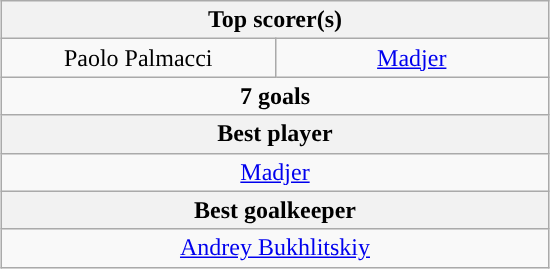<table class="wikitable" style="margin: 1em auto 1em auto;">
<tr>
<th width=350 colspan=2>Top scorer(s)</th>
</tr>
<tr align=center style="background:">
<td style="text-align:center;" width=175> Paolo Palmacci</td>
<td style="text-align:center;" width=175> <a href='#'>Madjer</a></td>
</tr>
<tr>
<td style="text-align:center;" colspan=2><strong>7 goals</strong></td>
</tr>
<tr>
<th colspan=2>Best player</th>
</tr>
<tr>
<td style="text-align:center;" colspan=2> <a href='#'>Madjer</a></td>
</tr>
<tr>
<th colspan=2>Best goalkeeper</th>
</tr>
<tr>
<td style="text-align:center;" colspan=2> <a href='#'>Andrey Bukhlitskiy</a></td>
</tr>
</table>
